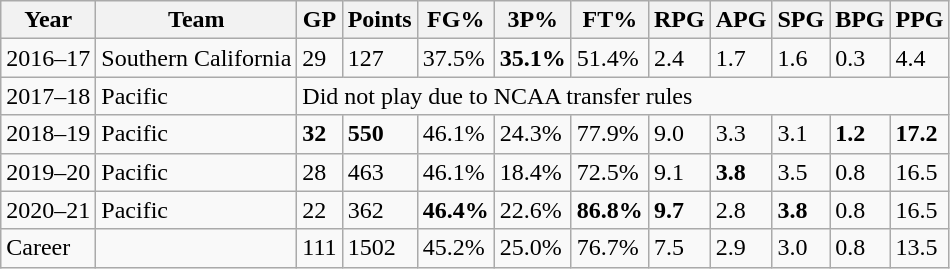<table class="wikitable">
<tr>
<th>Year</th>
<th>Team</th>
<th>GP</th>
<th>Points</th>
<th>FG%</th>
<th>3P%</th>
<th>FT%</th>
<th>RPG</th>
<th>APG</th>
<th>SPG</th>
<th>BPG</th>
<th>PPG</th>
</tr>
<tr>
<td>2016–17</td>
<td>Southern California</td>
<td>29</td>
<td>127</td>
<td>37.5%</td>
<td><strong>35.1%</strong></td>
<td>51.4%</td>
<td>2.4</td>
<td>1.7</td>
<td>1.6</td>
<td>0.3</td>
<td>4.4</td>
</tr>
<tr>
<td>2017–18</td>
<td>Pacific</td>
<td colspan="10">Did not play due to NCAA transfer rules</td>
</tr>
<tr>
<td>2018–19</td>
<td>Pacific</td>
<td><strong>32</strong></td>
<td><strong>550</strong></td>
<td>46.1%</td>
<td>24.3%</td>
<td>77.9%</td>
<td>9.0</td>
<td>3.3</td>
<td>3.1</td>
<td><strong>1.2</strong></td>
<td><strong>17.2</strong></td>
</tr>
<tr>
<td>2019–20</td>
<td>Pacific</td>
<td>28</td>
<td>463</td>
<td>46.1%</td>
<td>18.4%</td>
<td>72.5%</td>
<td>9.1</td>
<td><strong>3.8</strong></td>
<td>3.5</td>
<td>0.8</td>
<td>16.5</td>
</tr>
<tr>
<td>2020–21</td>
<td>Pacific</td>
<td>22</td>
<td>362</td>
<td><strong>46.4%</strong></td>
<td>22.6%</td>
<td><strong>86.8%</strong></td>
<td><strong>9.7</strong></td>
<td>2.8</td>
<td><strong>3.8</strong></td>
<td>0.8</td>
<td>16.5</td>
</tr>
<tr>
<td>Career</td>
<td></td>
<td>111</td>
<td>1502</td>
<td>45.2%</td>
<td>25.0%</td>
<td>76.7%</td>
<td>7.5</td>
<td>2.9</td>
<td>3.0</td>
<td>0.8</td>
<td>13.5</td>
</tr>
</table>
